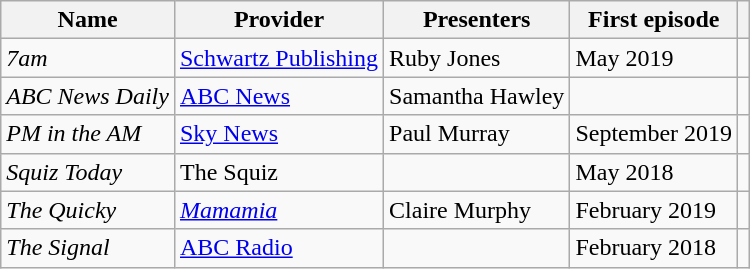<table class="wikitable sortable">
<tr>
<th>Name</th>
<th>Provider</th>
<th>Presenters</th>
<th data-sort-type=isoDate>First episode</th>
<th class="unsortable"></th>
</tr>
<tr>
<td><em>7am</em></td>
<td><a href='#'>Schwartz Publishing</a></td>
<td>Ruby Jones</td>
<td data-sort-value="2019-05-01">May 2019</td>
<td></td>
</tr>
<tr>
<td><em>ABC News Daily</em></td>
<td><a href='#'>ABC News</a></td>
<td>Samantha Hawley</td>
<td></td>
<td></td>
</tr>
<tr>
<td><em>PM in the AM</em></td>
<td><a href='#'>Sky News</a></td>
<td>Paul Murray</td>
<td data-sort-value="2019-09-01">September 2019</td>
<td></td>
</tr>
<tr>
<td><em>Squiz Today</em></td>
<td>The Squiz</td>
<td></td>
<td data-sort-value="2018-05-01">May 2018</td>
<td></td>
</tr>
<tr>
<td><em>The Quicky</em></td>
<td><a href='#'><em>Mamamia</em></a></td>
<td>Claire Murphy</td>
<td data-sort-value="2019-02-01">February 2019</td>
<td></td>
</tr>
<tr>
<td><em>The Signal</em></td>
<td><a href='#'>ABC Radio</a></td>
<td></td>
<td data-sort-value="2018-02-01">February 2018</td>
<td></td>
</tr>
</table>
